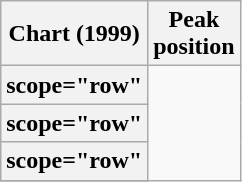<table class="wikitable plainrowheaders sortable" style="text-align:left;" style="text-align:center">
<tr>
<th scope="col">Chart (1999)</th>
<th scope="col">Peak<br>position</th>
</tr>
<tr>
<th>scope="row" </th>
</tr>
<tr>
<th>scope="row" </th>
</tr>
<tr>
<th>scope="row" </th>
</tr>
<tr>
</tr>
</table>
